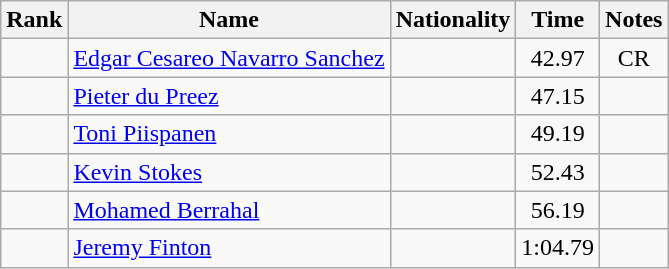<table class="wikitable sortable" style="text-align:center">
<tr>
<th>Rank</th>
<th>Name</th>
<th>Nationality</th>
<th>Time</th>
<th>Notes</th>
</tr>
<tr>
<td></td>
<td align=left><a href='#'>Edgar Cesareo Navarro Sanchez</a></td>
<td align=left></td>
<td>42.97</td>
<td>CR</td>
</tr>
<tr>
<td></td>
<td align=left><a href='#'>Pieter du Preez</a></td>
<td align=left></td>
<td>47.15</td>
<td></td>
</tr>
<tr>
<td></td>
<td align=left><a href='#'>Toni Piispanen</a></td>
<td align=left></td>
<td>49.19</td>
<td></td>
</tr>
<tr>
<td></td>
<td align=left><a href='#'>Kevin Stokes</a></td>
<td align=left></td>
<td>52.43</td>
<td></td>
</tr>
<tr>
<td></td>
<td align=left><a href='#'>Mohamed Berrahal</a></td>
<td align=left></td>
<td>56.19</td>
<td></td>
</tr>
<tr>
<td></td>
<td align=left><a href='#'>Jeremy Finton</a></td>
<td align=left></td>
<td>1:04.79</td>
<td></td>
</tr>
</table>
